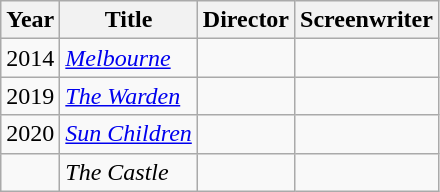<table class="wikitable">
<tr>
<th>Year</th>
<th>Title</th>
<th>Director</th>
<th>Screenwriter</th>
</tr>
<tr>
<td>2014</td>
<td><em><a href='#'>Melbourne</a></em></td>
<td></td>
<td></td>
</tr>
<tr>
<td>2019</td>
<td><em><a href='#'>The Warden</a></em></td>
<td></td>
<td></td>
</tr>
<tr>
<td>2020</td>
<td><em><a href='#'>Sun Children</a></em></td>
<td></td>
<td></td>
</tr>
<tr>
<td></td>
<td><em>The Castle</em></td>
<td></td>
<td></td>
</tr>
</table>
